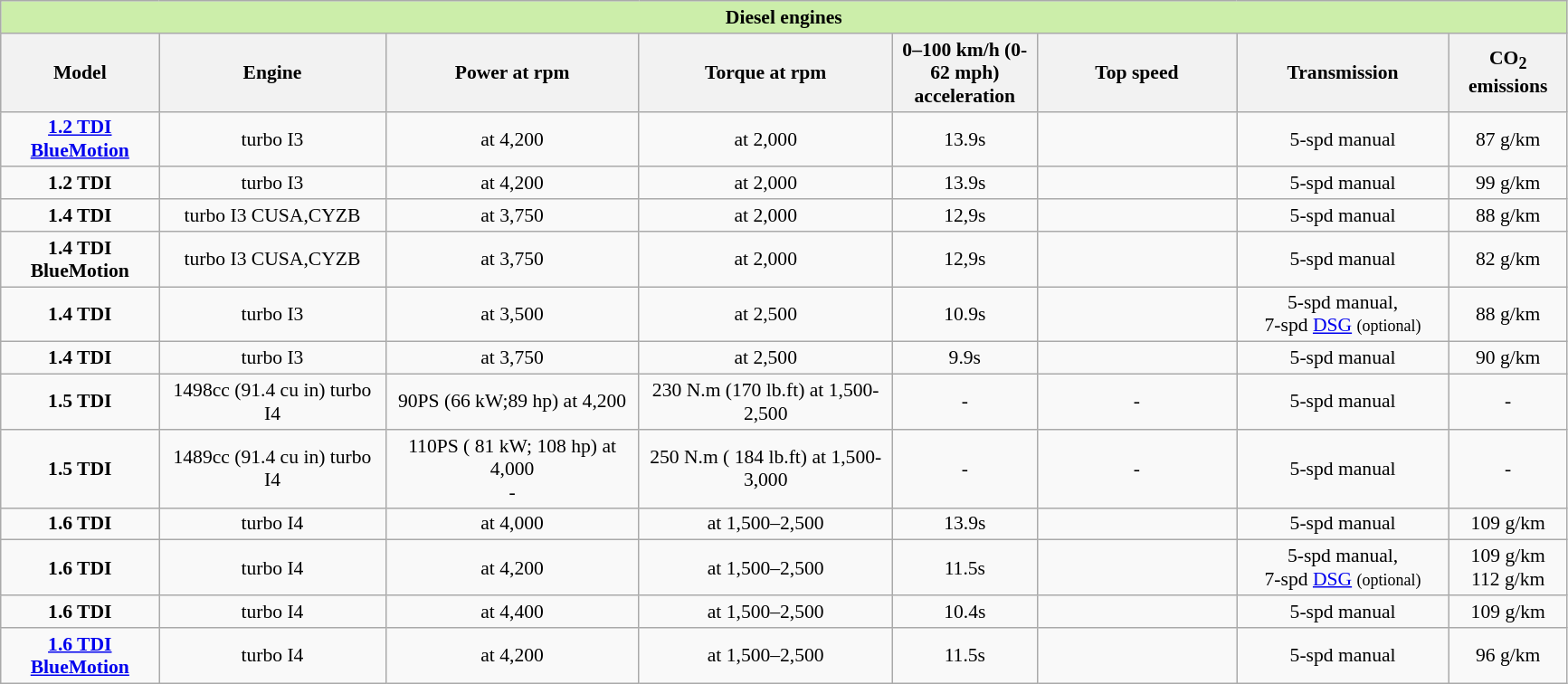<table class="wikitable" style="text-align:center; font-size:90%;">
<tr>
<th colspan=8 style="width:400px; background:#cea;">Diesel engines</th>
</tr>
<tr style="background:#dcdcdc; text-align:center; vertical-align:middle;">
<th style="width:110px;">Model</th>
<th style="width:160px;">Engine</th>
<th style="width:180px;">Power at rpm</th>
<th style="width:180px;">Torque at rpm</th>
<th style="width:100px;">0–100 km/h (0-62 mph) acceleration</th>
<th style="width:140px;">Top speed</th>
<th style="width:150px;">Transmission</th>
<th style="width:80px;">CO<sub>2</sub><br>emissions</th>
</tr>
<tr>
<td><strong><a href='#'>1.2 TDI BlueMotion</a></strong></td>
<td> turbo I3</td>
<td> at 4,200</td>
<td> at 2,000</td>
<td>13.9s</td>
<td></td>
<td>5-spd manual</td>
<td>87 g/km</td>
</tr>
<tr>
<td><strong>1.2 TDI</strong></td>
<td> turbo I3</td>
<td> at 4,200</td>
<td> at 2,000</td>
<td>13.9s</td>
<td></td>
<td>5-spd manual</td>
<td>99 g/km</td>
</tr>
<tr>
<td><strong>1.4 TDI</strong></td>
<td> turbo I3 CUSA,CYZB</td>
<td> at 3,750</td>
<td> at 2,000</td>
<td>12,9s</td>
<td></td>
<td>5-spd manual</td>
<td>88 g/km</td>
</tr>
<tr>
<td><strong>1.4 TDI BlueMotion</strong></td>
<td> turbo I3 CUSA,CYZB</td>
<td> at 3,750</td>
<td> at 2,000</td>
<td>12,9s</td>
<td></td>
<td>5-spd manual</td>
<td>82 g/km</td>
</tr>
<tr>
<td><strong>1.4 TDI</strong></td>
<td> turbo I3</td>
<td> at 3,500</td>
<td> at 2,500</td>
<td>10.9s</td>
<td></td>
<td>5-spd manual,<br>7-spd <a href='#'>DSG</a> <small>(optional)</small></td>
<td>88 g/km</td>
</tr>
<tr>
<td><strong>1.4 TDI</strong></td>
<td> turbo I3</td>
<td> at 3,750</td>
<td> at 2,500</td>
<td>9.9s</td>
<td></td>
<td>5-spd manual</td>
<td>90 g/km</td>
</tr>
<tr>
<td><strong>1.5 TDI</strong></td>
<td>1498cc (91.4 cu in) turbo I4</td>
<td>90PS (66 kW;89 hp) at 4,200</td>
<td>230 N.m (170 lb.ft) at 1,500-2,500</td>
<td>-</td>
<td>-</td>
<td>5-spd manual</td>
<td>-</td>
</tr>
<tr>
<td><strong>1.5 TDI</strong></td>
<td>1489cc (91.4 cu in) turbo I4</td>
<td>110PS ( 81 kW; 108 hp) at 4,000<br>- </td>
<td>250 N.m ( 184 lb.ft) at 1,500-3,000</td>
<td>-</td>
<td>-</td>
<td>5-spd manual</td>
<td>-</td>
</tr>
<tr>
<td><strong>1.6 TDI</strong></td>
<td> turbo I4</td>
<td> at 4,000</td>
<td> at 1,500–2,500</td>
<td>13.9s</td>
<td></td>
<td>5-spd manual</td>
<td>109 g/km</td>
</tr>
<tr>
<td><strong>1.6 TDI</strong></td>
<td> turbo I4</td>
<td> at 4,200</td>
<td> at 1,500–2,500</td>
<td>11.5s</td>
<td></td>
<td>5-spd manual,<br>7-spd <a href='#'>DSG</a> <small>(optional)</small></td>
<td>109 g/km <br> 112 g/km</td>
</tr>
<tr>
<td><strong>1.6 TDI</strong></td>
<td> turbo I4</td>
<td> at 4,400</td>
<td> at 1,500–2,500</td>
<td>10.4s</td>
<td></td>
<td>5-spd manual</td>
<td>109 g/km</td>
</tr>
<tr>
<td><strong><a href='#'>1.6 TDI BlueMotion</a></strong></td>
<td> turbo I4</td>
<td> at 4,200</td>
<td> at 1,500–2,500</td>
<td>11.5s</td>
<td></td>
<td>5-spd manual</td>
<td>96 g/km</td>
</tr>
</table>
